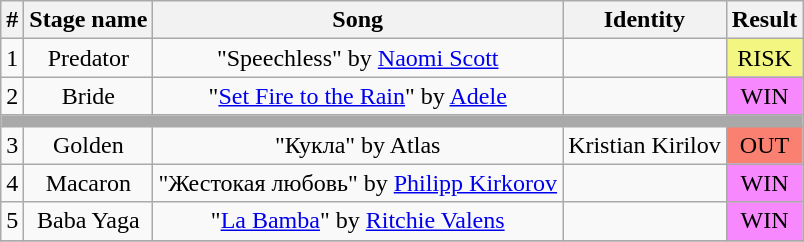<table class="wikitable plainrowheaders" style="text-align: center;">
<tr>
<th>#</th>
<th>Stage name</th>
<th>Song</th>
<th>Identity</th>
<th>Result</th>
</tr>
<tr>
<td>1</td>
<td>Predator</td>
<td>"Speechless" by <a href='#'>Naomi Scott</a></td>
<td></td>
<td bgcolor="#F3F781">RISK</td>
</tr>
<tr>
<td>2</td>
<td>Bride</td>
<td>"<a href='#'>Set Fire to the Rain</a>" by <a href='#'>Adele</a></td>
<td></td>
<td bgcolor="#F888FD">WIN</td>
</tr>
<tr>
<td colspan="5" style="background:darkgray"></td>
</tr>
<tr>
<td>3</td>
<td>Golden</td>
<td>"Кукла" by Atlas</td>
<td>Kristian Kirilov</td>
<td bgcolor=salmon>OUT</td>
</tr>
<tr>
<td>4</td>
<td>Macaron</td>
<td>"Жестокая любовь" by <a href='#'>Philipp Kirkorov</a></td>
<td></td>
<td bgcolor="#F888FD">WIN</td>
</tr>
<tr>
<td>5</td>
<td>Baba Yaga</td>
<td>"<a href='#'>La Bamba</a>" by <a href='#'>Ritchie Valens</a></td>
<td></td>
<td bgcolor="#F888FD">WIN</td>
</tr>
<tr>
</tr>
</table>
